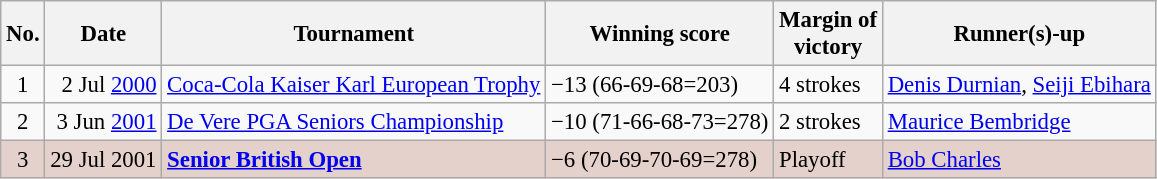<table class="wikitable" style="font-size:95%;">
<tr>
<th>No.</th>
<th>Date</th>
<th>Tournament</th>
<th>Winning score</th>
<th>Margin of<br>victory</th>
<th>Runner(s)-up</th>
</tr>
<tr>
<td align=center>1</td>
<td align=right>2 Jul <a href='#'>2000</a></td>
<td><a href='#'>Coca-Cola Kaiser Karl European Trophy</a></td>
<td>−13 (66-69-68=203)</td>
<td>4 strokes</td>
<td> <a href='#'>Denis Durnian</a>,  <a href='#'>Seiji Ebihara</a></td>
</tr>
<tr>
<td align=center>2</td>
<td align=right>3 Jun <a href='#'>2001</a></td>
<td><a href='#'>De Vere PGA Seniors Championship</a></td>
<td>−10 (71-66-68-73=278)</td>
<td>2 strokes</td>
<td> <a href='#'>Maurice Bembridge</a></td>
</tr>
<tr style="background:#e5d1cb;">
<td align=center>3</td>
<td align=right>29 Jul 2001</td>
<td><strong><a href='#'>Senior British Open</a></strong></td>
<td>−6 (70-69-70-69=278)</td>
<td>Playoff</td>
<td> <a href='#'>Bob Charles</a></td>
</tr>
</table>
